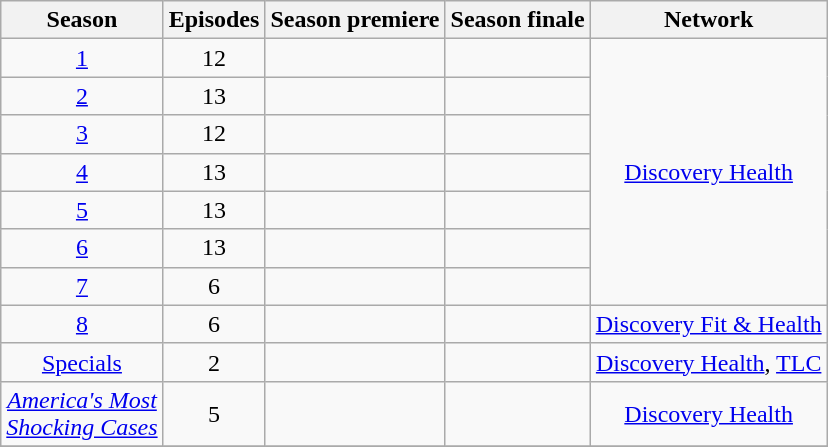<table class="wikitable plainrowheaders" style="text-align:center">
<tr>
<th scope="col">Season</th>
<th scope="col">Episodes</th>
<th scope="col">Season premiere</th>
<th scope="col">Season finale</th>
<th>Network</th>
</tr>
<tr>
<td><a href='#'>1</a></td>
<td>12</td>
<td></td>
<td></td>
<td rowspan="7"><a href='#'>Discovery Health</a></td>
</tr>
<tr>
<td><a href='#'>2</a></td>
<td>13</td>
<td></td>
<td></td>
</tr>
<tr>
<td><a href='#'>3</a></td>
<td>12</td>
<td></td>
<td></td>
</tr>
<tr>
<td><a href='#'>4</a></td>
<td>13</td>
<td></td>
<td></td>
</tr>
<tr>
<td><a href='#'>5</a></td>
<td>13</td>
<td></td>
<td></td>
</tr>
<tr>
<td><a href='#'>6</a></td>
<td>13</td>
<td></td>
<td></td>
</tr>
<tr>
<td><a href='#'>7</a></td>
<td>6</td>
<td></td>
<td></td>
</tr>
<tr>
<td><a href='#'>8</a></td>
<td>6</td>
<td></td>
<td></td>
<td><a href='#'>Discovery Fit & Health</a></td>
</tr>
<tr>
<td><a href='#'>Specials</a></td>
<td>2</td>
<td></td>
<td></td>
<td><a href='#'>Discovery Health</a>, <a href='#'>TLC</a></td>
</tr>
<tr>
<td><em><a href='#'>America's Most<br>Shocking Cases</a></em></td>
<td>5</td>
<td></td>
<td></td>
<td><a href='#'>Discovery Health</a></td>
</tr>
<tr>
</tr>
</table>
